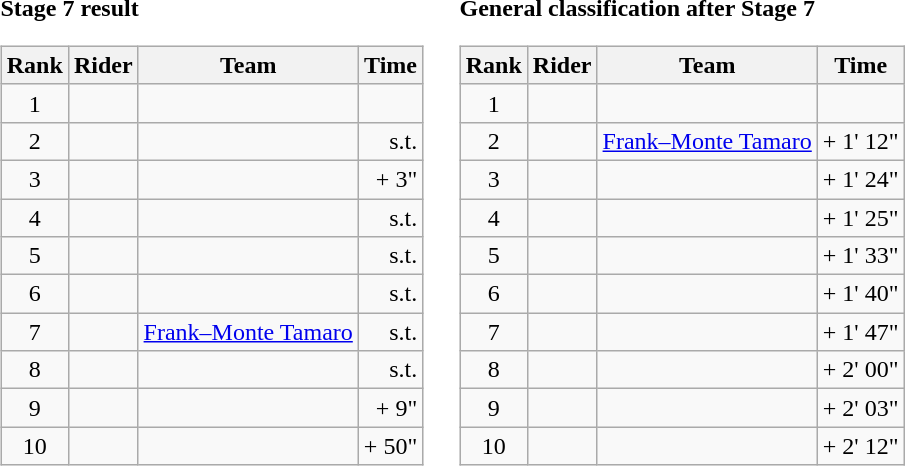<table>
<tr>
<td><strong>Stage 7 result</strong><br><table class="wikitable">
<tr>
<th scope="col">Rank</th>
<th scope="col">Rider</th>
<th scope="col">Team</th>
<th scope="col">Time</th>
</tr>
<tr>
<td style="text-align:center;">1</td>
<td></td>
<td></td>
<td style="text-align:right;"></td>
</tr>
<tr>
<td style="text-align:center;">2</td>
<td></td>
<td></td>
<td style="text-align:right;">s.t.</td>
</tr>
<tr>
<td style="text-align:center;">3</td>
<td></td>
<td></td>
<td style="text-align:right;">+ 3"</td>
</tr>
<tr>
<td style="text-align:center;">4</td>
<td></td>
<td></td>
<td style="text-align:right;">s.t.</td>
</tr>
<tr>
<td style="text-align:center;">5</td>
<td></td>
<td></td>
<td style="text-align:right;">s.t.</td>
</tr>
<tr>
<td style="text-align:center;">6</td>
<td></td>
<td></td>
<td style="text-align:right;">s.t.</td>
</tr>
<tr>
<td style="text-align:center;">7</td>
<td></td>
<td><a href='#'>Frank–Monte Tamaro</a></td>
<td style="text-align:right;">s.t.</td>
</tr>
<tr>
<td style="text-align:center;">8</td>
<td></td>
<td></td>
<td style="text-align:right;">s.t.</td>
</tr>
<tr>
<td style="text-align:center;">9</td>
<td></td>
<td></td>
<td style="text-align:right;">+ 9"</td>
</tr>
<tr>
<td style="text-align:center;">10</td>
<td></td>
<td></td>
<td style="text-align:right;">+ 50"</td>
</tr>
</table>
</td>
<td></td>
<td><strong>General classification after Stage 7</strong><br><table class="wikitable">
<tr>
<th scope="col">Rank</th>
<th scope="col">Rider</th>
<th scope="col">Team</th>
<th scope="col">Time</th>
</tr>
<tr>
<td style="text-align:center;">1</td>
<td></td>
<td></td>
<td style="text-align:right;"></td>
</tr>
<tr>
<td style="text-align:center;">2</td>
<td></td>
<td><a href='#'>Frank–Monte Tamaro</a></td>
<td style="text-align:right;">+ 1' 12"</td>
</tr>
<tr>
<td style="text-align:center;">3</td>
<td></td>
<td></td>
<td style="text-align:right;">+ 1' 24"</td>
</tr>
<tr>
<td style="text-align:center;">4</td>
<td></td>
<td></td>
<td style="text-align:right;">+ 1' 25"</td>
</tr>
<tr>
<td style="text-align:center;">5</td>
<td></td>
<td></td>
<td style="text-align:right;">+ 1' 33"</td>
</tr>
<tr>
<td style="text-align:center;">6</td>
<td></td>
<td></td>
<td style="text-align:right;">+ 1' 40"</td>
</tr>
<tr>
<td style="text-align:center;">7</td>
<td></td>
<td></td>
<td style="text-align:right;">+ 1' 47"</td>
</tr>
<tr>
<td style="text-align:center;">8</td>
<td></td>
<td></td>
<td style="text-align:right;">+ 2' 00"</td>
</tr>
<tr>
<td style="text-align:center;">9</td>
<td></td>
<td></td>
<td style="text-align:right;">+ 2' 03"</td>
</tr>
<tr>
<td style="text-align:center;">10</td>
<td></td>
<td></td>
<td style="text-align:right;">+ 2' 12"</td>
</tr>
</table>
</td>
</tr>
</table>
